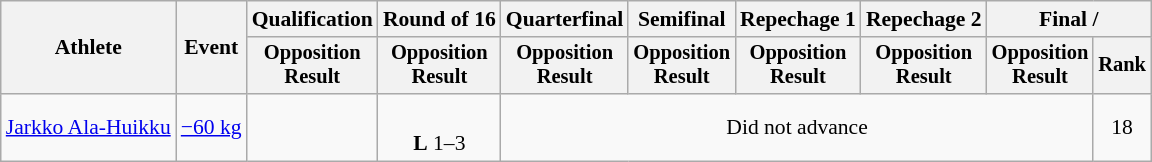<table class="wikitable" style="font-size:90%">
<tr>
<th rowspan="2">Athlete</th>
<th rowspan="2">Event</th>
<th>Qualification</th>
<th>Round of 16</th>
<th>Quarterfinal</th>
<th>Semifinal</th>
<th>Repechage 1</th>
<th>Repechage 2</th>
<th colspan=2>Final / </th>
</tr>
<tr style="font-size: 95%">
<th>Opposition<br>Result</th>
<th>Opposition<br>Result</th>
<th>Opposition<br>Result</th>
<th>Opposition<br>Result</th>
<th>Opposition<br>Result</th>
<th>Opposition<br>Result</th>
<th>Opposition<br>Result</th>
<th>Rank</th>
</tr>
<tr align=center>
<td align=left><a href='#'>Jarkko Ala-Huikku</a></td>
<td align=left><a href='#'>−60 kg</a></td>
<td></td>
<td><br><strong>L</strong> 1–3 <sup></sup></td>
<td colspan=5>Did not advance</td>
<td>18</td>
</tr>
</table>
